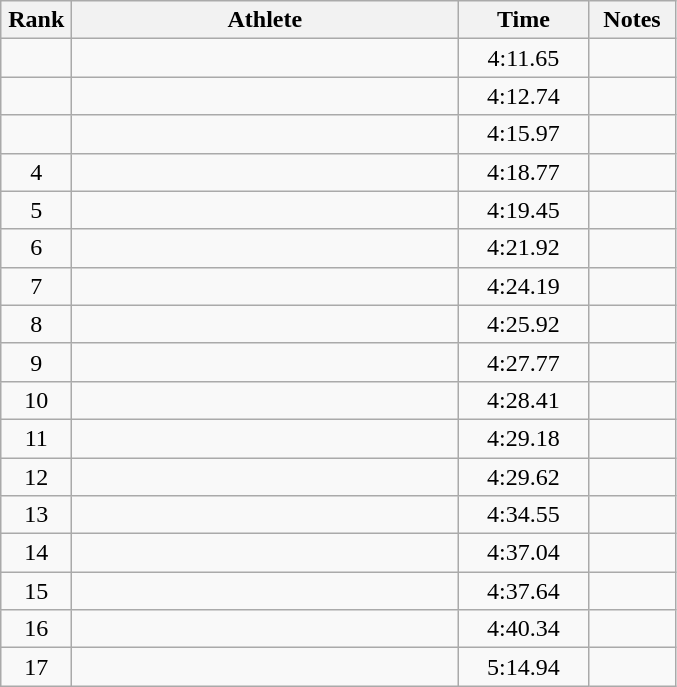<table class="wikitable" style="text-align:center">
<tr>
<th width=40>Rank</th>
<th width=250>Athlete</th>
<th width=80>Time</th>
<th width=50>Notes</th>
</tr>
<tr>
<td></td>
<td align=left></td>
<td>4:11.65</td>
<td></td>
</tr>
<tr>
<td></td>
<td align=left></td>
<td>4:12.74</td>
<td></td>
</tr>
<tr>
<td></td>
<td align=left></td>
<td>4:15.97</td>
<td></td>
</tr>
<tr>
<td>4</td>
<td align=left></td>
<td>4:18.77</td>
<td></td>
</tr>
<tr>
<td>5</td>
<td align=left></td>
<td>4:19.45</td>
<td></td>
</tr>
<tr>
<td>6</td>
<td align=left></td>
<td>4:21.92</td>
<td></td>
</tr>
<tr>
<td>7</td>
<td align=left></td>
<td>4:24.19</td>
<td></td>
</tr>
<tr>
<td>8</td>
<td align=left></td>
<td>4:25.92</td>
<td></td>
</tr>
<tr>
<td>9</td>
<td align=left></td>
<td>4:27.77</td>
<td></td>
</tr>
<tr>
<td>10</td>
<td align=left></td>
<td>4:28.41</td>
<td></td>
</tr>
<tr>
<td>11</td>
<td align=left></td>
<td>4:29.18</td>
<td></td>
</tr>
<tr>
<td>12</td>
<td align=left></td>
<td>4:29.62</td>
<td></td>
</tr>
<tr>
<td>13</td>
<td align=left></td>
<td>4:34.55</td>
<td></td>
</tr>
<tr>
<td>14</td>
<td align=left></td>
<td>4:37.04</td>
<td></td>
</tr>
<tr>
<td>15</td>
<td align=left></td>
<td>4:37.64</td>
<td></td>
</tr>
<tr>
<td>16</td>
<td align=left></td>
<td>4:40.34</td>
<td></td>
</tr>
<tr>
<td>17</td>
<td align=left></td>
<td>5:14.94</td>
<td></td>
</tr>
</table>
